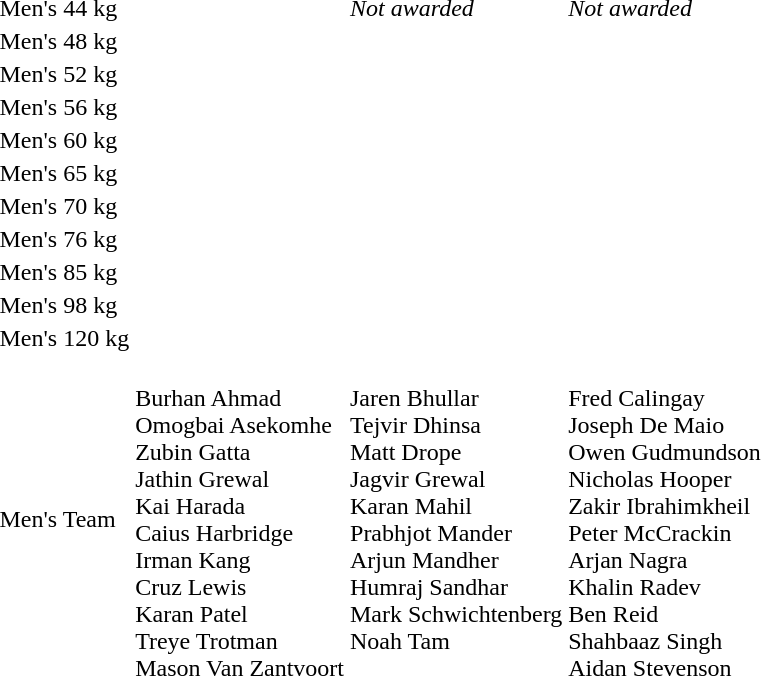<table>
<tr>
<td>Men's 44 kg</td>
<td></td>
<td><em>Not awarded</em></td>
<td><em>Not awarded</em></td>
</tr>
<tr>
<td>Men's 48 kg</td>
<td></td>
<td></td>
<td></td>
</tr>
<tr>
<td>Men's 52 kg</td>
<td></td>
<td></td>
<td></td>
</tr>
<tr>
<td>Men's 56 kg</td>
<td></td>
<td></td>
<td></td>
</tr>
<tr>
<td>Men's 60 kg</td>
<td></td>
<td></td>
<td></td>
</tr>
<tr>
<td>Men's 65 kg</td>
<td></td>
<td></td>
<td></td>
</tr>
<tr>
<td>Men's 70 kg</td>
<td></td>
<td></td>
<td></td>
</tr>
<tr>
<td>Men's 76 kg</td>
<td></td>
<td></td>
<td></td>
</tr>
<tr>
<td>Men's 85 kg</td>
<td></td>
<td></td>
<td></td>
</tr>
<tr>
<td>Men's 98 kg</td>
<td></td>
<td></td>
<td></td>
</tr>
<tr>
<td>Men's 120 kg</td>
<td></td>
<td></td>
<td></td>
</tr>
<tr>
<td>Men's Team</td>
<td> <br>Burhan Ahmad<br>Omogbai Asekomhe<br>Zubin Gatta<br>Jathin Grewal<br>Kai Harada<br>Caius Harbridge<br>Irman Kang<br>Cruz Lewis<br>Karan Patel<br>Treye Trotman<br>Mason Van Zantvoort</td>
<td> <br>Jaren Bhullar<br>Tejvir Dhinsa<br>Matt Drope<br>Jagvir Grewal<br>Karan Mahil<br>Prabhjot Mander<br>Arjun Mandher<br>Humraj Sandhar<br>Mark Schwichtenberg<br>Noah Tam<br><br></td>
<td> <br>Fred Calingay<br>Joseph De Maio<br>Owen Gudmundson<br>Nicholas Hooper<br>Zakir Ibrahimkheil<br>Peter McCrackin<br>Arjan Nagra<br>Khalin Radev<br>Ben Reid<br>Shahbaaz Singh<br>Aidan Stevenson</td>
</tr>
</table>
